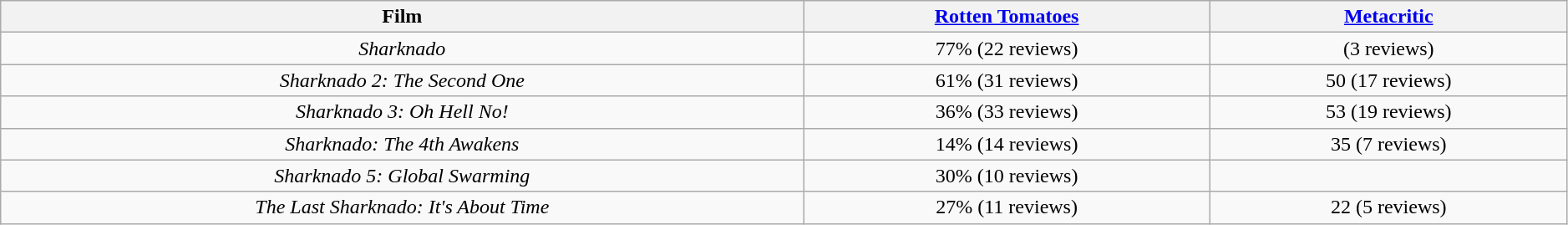<table class="wikitable sortable" width=99% border="1" style="text-align: center;">
<tr>
<th>Film</th>
<th><a href='#'>Rotten Tomatoes</a></th>
<th><a href='#'>Metacritic</a></th>
</tr>
<tr>
<td style="text-align: center;"><em>Sharknado</em></td>
<td>77% (22 reviews)</td>
<td> (3 reviews)</td>
</tr>
<tr>
<td style="text-align: center;"><em>Sharknado 2: The Second One</em></td>
<td>61% (31 reviews)</td>
<td>50 (17 reviews)</td>
</tr>
<tr>
<td style="text-align: center;"><em>Sharknado 3: Oh Hell No!</em></td>
<td>36% (33 reviews)</td>
<td>53 (19 reviews)</td>
</tr>
<tr>
<td style="text-align: center;"><em>Sharknado: The 4th Awakens</em></td>
<td>14% (14 reviews)</td>
<td>35 (7 reviews)</td>
</tr>
<tr>
<td style="text-align: center;"><em>Sharknado 5: Global Swarming</em></td>
<td>30% (10 reviews)</td>
<td></td>
</tr>
<tr>
<td style="text-align: center;"><em>The Last Sharknado: It's About Time</em></td>
<td>27% (11 reviews)</td>
<td>22 (5 reviews)<br></td>
</tr>
</table>
